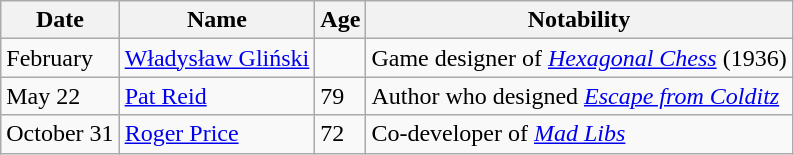<table class="wikitable">
<tr>
<th>Date</th>
<th>Name</th>
<th>Age</th>
<th>Notability</th>
</tr>
<tr>
<td>February</td>
<td><a href='#'>Władysław Gliński</a></td>
<td></td>
<td>Game designer of <em><a href='#'>Hexagonal Chess</a></em> (1936)</td>
</tr>
<tr>
<td>May 22</td>
<td><a href='#'>Pat Reid</a></td>
<td>79</td>
<td>Author who designed <em><a href='#'>Escape from Colditz</a></em></td>
</tr>
<tr>
<td>October 31</td>
<td><a href='#'>Roger Price</a></td>
<td>72</td>
<td>Co-developer of <em><a href='#'>Mad Libs</a></em></td>
</tr>
</table>
